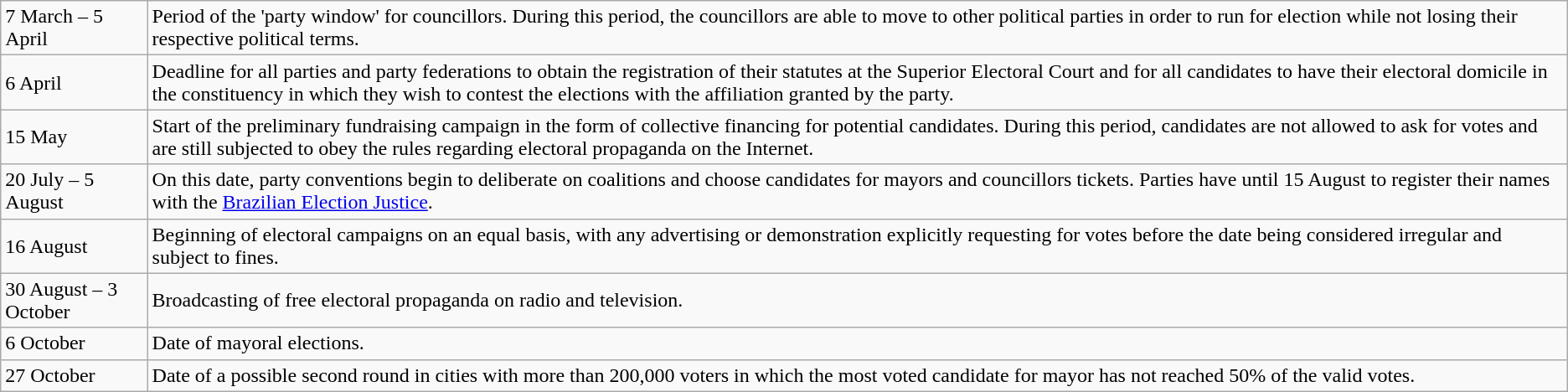<table class="wikitable">
<tr>
<td>7 March – 5 April</td>
<td>Period of the 'party window' for councillors. During this period, the councillors are able to move to other political parties in order to run for election while not losing their respective political terms.</td>
</tr>
<tr>
<td>6 April</td>
<td>Deadline for all parties and party federations to obtain the registration of their statutes at the Superior Electoral Court and for all candidates to have their electoral domicile in the constituency in which they wish to contest the elections with the affiliation granted by the party.</td>
</tr>
<tr>
<td>15 May</td>
<td>Start of the preliminary fundraising campaign in the form of collective financing for potential candidates. During this period, candidates are not allowed to ask for votes and are still subjected to obey the rules regarding electoral propaganda on the Internet.</td>
</tr>
<tr>
<td>20 July – 5 August</td>
<td>On this date, party conventions begin to deliberate on coalitions and choose candidates for mayors and councillors tickets. Parties have until 15 August to register their names with the <a href='#'>Brazilian Election Justice</a>.</td>
</tr>
<tr>
<td>16 August</td>
<td>Beginning of electoral campaigns on an equal basis, with any advertising or demonstration explicitly requesting for votes before the date being considered irregular and subject to fines.</td>
</tr>
<tr>
<td>30 August – 3 October</td>
<td>Broadcasting of free electoral propaganda on radio and television.</td>
</tr>
<tr>
<td>6 October</td>
<td>Date of mayoral elections.</td>
</tr>
<tr>
<td>27 October</td>
<td>Date of a possible second round in cities with more than 200,000 voters in which the most voted candidate for mayor has not reached 50% of the valid votes.</td>
</tr>
</table>
